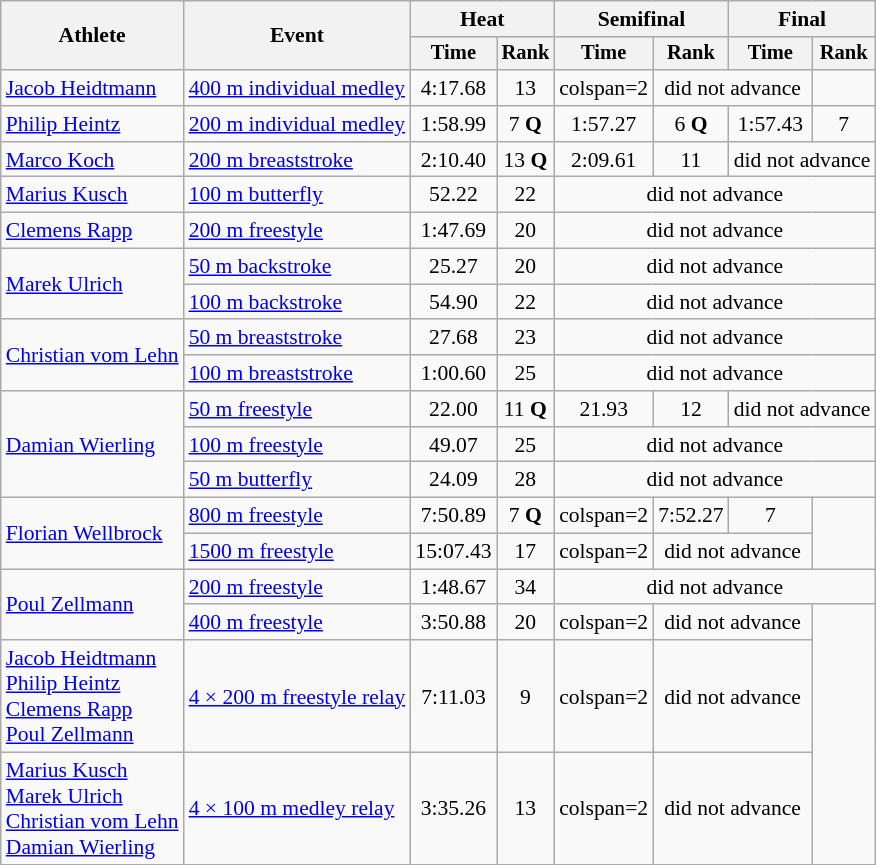<table class=wikitable style="font-size:90%">
<tr>
<th rowspan="2">Athlete</th>
<th rowspan="2">Event</th>
<th colspan="2">Heat</th>
<th colspan="2">Semifinal</th>
<th colspan="2">Final</th>
</tr>
<tr style="font-size:95%">
<th>Time</th>
<th>Rank</th>
<th>Time</th>
<th>Rank</th>
<th>Time</th>
<th>Rank</th>
</tr>
<tr align=center>
<td align=left><a href='#'>Jacob Heidtmann</a></td>
<td align=left><a href='#'>400 m individual medley</a></td>
<td>4:17.68</td>
<td>13</td>
<td>colspan=2 </td>
<td colspan=2>did not advance</td>
</tr>
<tr align=center>
<td align=left><a href='#'>Philip Heintz</a></td>
<td align=left><a href='#'>200 m individual medley</a></td>
<td>1:58.99</td>
<td>7 <strong>Q</strong></td>
<td>1:57.27</td>
<td>6 <strong>Q</strong></td>
<td>1:57.43</td>
<td>7</td>
</tr>
<tr align=center>
<td align=left><a href='#'>Marco Koch</a></td>
<td align=left><a href='#'>200 m breaststroke</a></td>
<td>2:10.40</td>
<td>13 <strong>Q</strong></td>
<td>2:09.61</td>
<td>11</td>
<td colspan=2>did not advance</td>
</tr>
<tr align=center>
<td align=left><a href='#'>Marius Kusch</a></td>
<td align=left><a href='#'>100 m butterfly</a></td>
<td>52.22</td>
<td>22</td>
<td colspan=4>did not advance</td>
</tr>
<tr align=center>
<td align=left><a href='#'>Clemens Rapp</a></td>
<td align=left><a href='#'>200 m freestyle</a></td>
<td>1:47.69</td>
<td>20</td>
<td colspan=4>did not advance</td>
</tr>
<tr align=center>
<td align=left rowspan =2><a href='#'>Marek Ulrich</a></td>
<td align=left><a href='#'>50 m backstroke</a></td>
<td>25.27</td>
<td>20</td>
<td colspan=4>did not advance</td>
</tr>
<tr align=center>
<td align=left><a href='#'>100 m backstroke</a></td>
<td>54.90</td>
<td>22</td>
<td colspan=4>did not advance</td>
</tr>
<tr align=center>
<td align=left rowspan=2><a href='#'>Christian vom Lehn</a></td>
<td align=left><a href='#'>50 m breaststroke</a></td>
<td>27.68</td>
<td>23</td>
<td colspan=4>did not advance</td>
</tr>
<tr align=center>
<td align=left><a href='#'>100 m breaststroke</a></td>
<td>1:00.60</td>
<td>25</td>
<td colspan=4>did not advance</td>
</tr>
<tr align=center>
<td align=left rowspan=3><a href='#'>Damian Wierling</a></td>
<td align=left><a href='#'>50 m freestyle</a></td>
<td>22.00</td>
<td>11 <strong>Q</strong></td>
<td>21.93</td>
<td>12</td>
<td colspan=4>did not advance</td>
</tr>
<tr align=center>
<td align=left><a href='#'>100 m freestyle</a></td>
<td>49.07</td>
<td>25</td>
<td colspan=4>did not advance</td>
</tr>
<tr align=center>
<td align=left><a href='#'>50 m butterfly</a></td>
<td>24.09</td>
<td>28</td>
<td colspan=4>did not advance</td>
</tr>
<tr align=center>
<td align=left rowspan=2><a href='#'>Florian Wellbrock</a></td>
<td align=left><a href='#'>800 m freestyle</a></td>
<td>7:50.89</td>
<td>7 <strong>Q</strong></td>
<td>colspan=2 </td>
<td>7:52.27</td>
<td>7</td>
</tr>
<tr align=center>
<td align=left><a href='#'>1500 m freestyle</a></td>
<td>15:07.43</td>
<td>17</td>
<td>colspan=2 </td>
<td colspan=2>did not advance</td>
</tr>
<tr align=center>
<td align=left rowspan=2><a href='#'>Poul Zellmann</a></td>
<td align=left><a href='#'>200 m freestyle</a></td>
<td>1:48.67</td>
<td>34</td>
<td colspan=4>did not advance</td>
</tr>
<tr align=center>
<td align=left><a href='#'>400 m freestyle</a></td>
<td>3:50.88</td>
<td>20</td>
<td>colspan=2 </td>
<td colspan=2>did not advance</td>
</tr>
<tr align=center>
<td align=left><a href='#'>Jacob Heidtmann</a><br><a href='#'>Philip Heintz</a><br><a href='#'>Clemens Rapp</a><br><a href='#'>Poul Zellmann</a></td>
<td align=left><a href='#'>4 × 200 m freestyle relay</a></td>
<td>7:11.03</td>
<td>9</td>
<td>colspan=2 </td>
<td colspan=2>did not advance</td>
</tr>
<tr align=center>
<td align=left><a href='#'>Marius Kusch</a><br><a href='#'>Marek Ulrich</a><br><a href='#'>Christian vom Lehn</a><br><a href='#'>Damian Wierling</a></td>
<td align=left><a href='#'>4 × 100 m medley relay</a></td>
<td>3:35.26</td>
<td>13</td>
<td>colspan=2 </td>
<td colspan=2>did not advance</td>
</tr>
</table>
